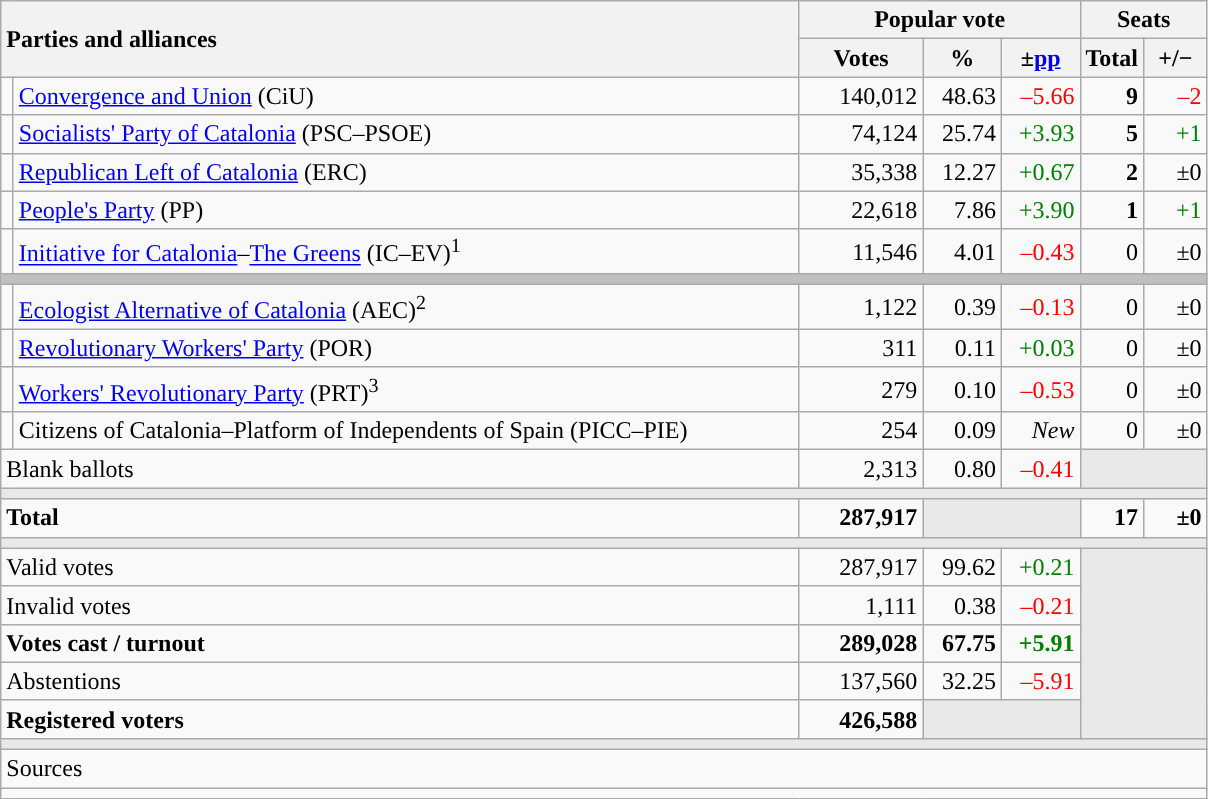<table class="wikitable" style="text-align:right;">
<tr>
<th style="text-align:left;" rowspan="2" colspan="2" width="525">Parties and alliances</th>
<th colspan="3">Popular vote</th>
<th colspan="2">Seats</th>
</tr>
<tr>
<th width="75">Votes</th>
<th width="45">%</th>
<th width="45">±<a href='#'>pp</a></th>
<th width="35">Total</th>
<th width="35">+/−</th>
</tr>
<tr>
<td width="1" style="color:inherit;background:"></td>
<td align="left"><a href='#'>Convergence and Union</a> (CiU)</td>
<td>140,012</td>
<td>48.63</td>
<td style="color:red;">–5.66</td>
<td><strong>9</strong></td>
<td style="color:red;">–2</td>
</tr>
<tr>
<td style="color:inherit;background:"></td>
<td align="left"><a href='#'>Socialists' Party of Catalonia</a> (PSC–PSOE)</td>
<td>74,124</td>
<td>25.74</td>
<td style="color:green;">+3.93</td>
<td><strong>5</strong></td>
<td style="color:green;">+1</td>
</tr>
<tr>
<td style="color:inherit;background:"></td>
<td align="left"><a href='#'>Republican Left of Catalonia</a> (ERC)</td>
<td>35,338</td>
<td>12.27</td>
<td style="color:green;">+0.67</td>
<td><strong>2</strong></td>
<td>±0</td>
</tr>
<tr>
<td style="color:inherit;background:"></td>
<td align="left"><a href='#'>People's Party</a> (PP)</td>
<td>22,618</td>
<td>7.86</td>
<td style="color:green;">+3.90</td>
<td><strong>1</strong></td>
<td style="color:green;">+1</td>
</tr>
<tr>
<td style="color:inherit;background:"></td>
<td align="left"><a href='#'>Initiative for Catalonia</a>–<a href='#'>The Greens</a> (IC–EV)<sup>1</sup></td>
<td>11,546</td>
<td>4.01</td>
<td style="color:red;">–0.43</td>
<td>0</td>
<td>±0</td>
</tr>
<tr>
<td colspan="7" bgcolor="#C0C0C0"></td>
</tr>
<tr>
<td style="color:inherit;background:"></td>
<td align="left"><a href='#'>Ecologist Alternative of Catalonia</a> (AEC)<sup>2</sup></td>
<td>1,122</td>
<td>0.39</td>
<td style="color:red;">–0.13</td>
<td>0</td>
<td>±0</td>
</tr>
<tr>
<td style="color:inherit;background:"></td>
<td align="left"><a href='#'>Revolutionary Workers' Party</a> (POR)</td>
<td>311</td>
<td>0.11</td>
<td style="color:green;">+0.03</td>
<td>0</td>
<td>±0</td>
</tr>
<tr>
<td style="color:inherit;background:"></td>
<td align="left"><a href='#'>Workers' Revolutionary Party</a> (PRT)<sup>3</sup></td>
<td>279</td>
<td>0.10</td>
<td style="color:red;">–0.53</td>
<td>0</td>
<td>±0</td>
</tr>
<tr>
<td style="color:inherit;background:"></td>
<td align="left">Citizens of Catalonia–Platform of Independents of Spain (PICC–PIE)</td>
<td>254</td>
<td>0.09</td>
<td><em>New</em></td>
<td>0</td>
<td>±0</td>
</tr>
<tr>
<td align="left" colspan="2">Blank ballots</td>
<td>2,313</td>
<td>0.80</td>
<td style="color:red;">–0.41</td>
<td bgcolor="#E9E9E9" colspan="2"></td>
</tr>
<tr>
<td colspan="7" bgcolor="#E9E9E9"></td>
</tr>
<tr style="font-weight:bold;">
<td align="left" colspan="2">Total</td>
<td>287,917</td>
<td bgcolor="#E9E9E9" colspan="2"></td>
<td>17</td>
<td>±0</td>
</tr>
<tr>
<td colspan="7" bgcolor="#E9E9E9"></td>
</tr>
<tr>
<td align="left" colspan="2">Valid votes</td>
<td>287,917</td>
<td>99.62</td>
<td style="color:green;">+0.21</td>
<td bgcolor="#E9E9E9" colspan="2" rowspan="5"></td>
</tr>
<tr>
<td align="left" colspan="2">Invalid votes</td>
<td>1,111</td>
<td>0.38</td>
<td style="color:red;">–0.21</td>
</tr>
<tr style="font-weight:bold;">
<td align="left" colspan="2">Votes cast / turnout</td>
<td>289,028</td>
<td>67.75</td>
<td style="color:green;">+5.91</td>
</tr>
<tr>
<td align="left" colspan="2">Abstentions</td>
<td>137,560</td>
<td>32.25</td>
<td style="color:red;">–5.91</td>
</tr>
<tr style="font-weight:bold;">
<td align="left" colspan="2">Registered voters</td>
<td>426,588</td>
<td bgcolor="#E9E9E9" colspan="2"></td>
</tr>
<tr>
<td colspan="7" bgcolor="#E9E9E9"></td>
</tr>
<tr>
<td align="left" colspan="7">Sources</td>
</tr>
<tr>
<td colspan="7" style="text-align:left; max-width:790px;"></td>
</tr>
</table>
